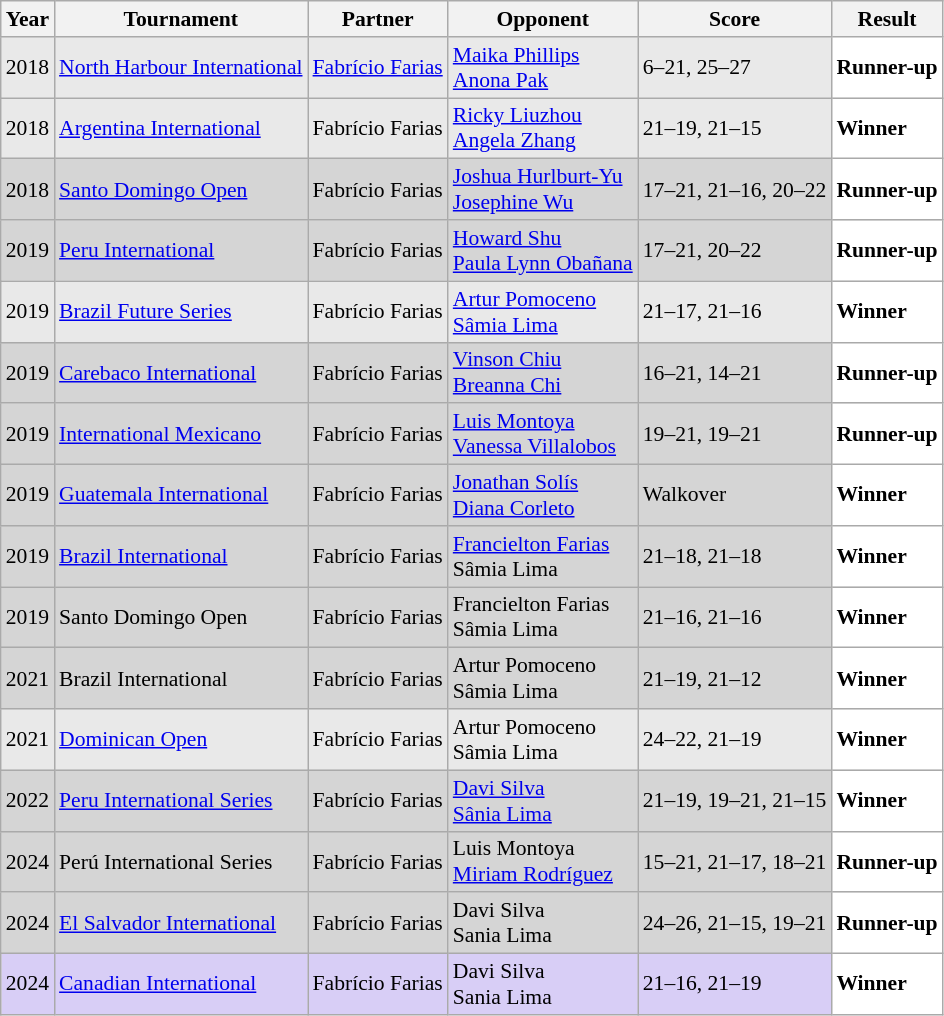<table class="sortable wikitable" style="font-size: 90%;">
<tr>
<th>Year</th>
<th>Tournament</th>
<th>Partner</th>
<th>Opponent</th>
<th>Score</th>
<th>Result</th>
</tr>
<tr style="background:#E9E9E9">
<td align="center">2018</td>
<td align="left"><a href='#'>North Harbour International</a></td>
<td align="left"> <a href='#'>Fabrício Farias</a></td>
<td align="left"> <a href='#'>Maika Phillips</a><br> <a href='#'>Anona Pak</a></td>
<td align="left">6–21, 25–27</td>
<td style="text-align:left; background:white"> <strong>Runner-up</strong></td>
</tr>
<tr style="background:#E9E9E9">
<td align="center">2018</td>
<td align="left"><a href='#'>Argentina International</a></td>
<td align="left"> Fabrício Farias</td>
<td align="left"> <a href='#'>Ricky Liuzhou</a><br> <a href='#'>Angela Zhang</a></td>
<td align="left">21–19, 21–15</td>
<td style="text-align:left; background:white"> <strong>Winner</strong></td>
</tr>
<tr style="background:#D5D5D5">
<td align="center">2018</td>
<td align="left"><a href='#'>Santo Domingo Open</a></td>
<td align="left"> Fabrício Farias</td>
<td align="left"> <a href='#'>Joshua Hurlburt-Yu</a><br> <a href='#'>Josephine Wu</a></td>
<td align="left">17–21, 21–16, 20–22</td>
<td style="text-align:left; background:white"> <strong>Runner-up</strong></td>
</tr>
<tr style="background:#D5D5D5">
<td align="center">2019</td>
<td align="left"><a href='#'>Peru International</a></td>
<td align="left"> Fabrício Farias</td>
<td align="left"> <a href='#'>Howard Shu</a><br> <a href='#'>Paula Lynn Obañana</a></td>
<td align="left">17–21, 20–22</td>
<td style="text-align:left; background:white"> <strong>Runner-up</strong></td>
</tr>
<tr style="background:#E9E9E9">
<td align="center">2019</td>
<td align="left"><a href='#'>Brazil Future Series</a></td>
<td align="left"> Fabrício Farias</td>
<td align="left"> <a href='#'>Artur Pomoceno</a><br> <a href='#'>Sâmia Lima</a></td>
<td align="left">21–17, 21–16</td>
<td style="text-align:left; background:white"> <strong>Winner</strong></td>
</tr>
<tr style="background:#D5D5D5">
<td align="center">2019</td>
<td align="left"><a href='#'>Carebaco International</a></td>
<td align="left"> Fabrício Farias</td>
<td align="left"> <a href='#'>Vinson Chiu</a><br> <a href='#'>Breanna Chi</a></td>
<td align="left">16–21, 14–21</td>
<td style="text-align:left; background:white"> <strong>Runner-up</strong></td>
</tr>
<tr style="background:#D5D5D5">
<td align="center">2019</td>
<td align="left"><a href='#'>International Mexicano</a></td>
<td align="left"> Fabrício Farias</td>
<td align="left"> <a href='#'>Luis Montoya</a><br> <a href='#'>Vanessa Villalobos</a></td>
<td align="left">19–21, 19–21</td>
<td style="text-align:left; background:white"> <strong>Runner-up</strong></td>
</tr>
<tr style="background:#D5D5D5">
<td align="center">2019</td>
<td align="left"><a href='#'>Guatemala International</a></td>
<td align="left"> Fabrício Farias</td>
<td align="left"> <a href='#'>Jonathan Solís</a><br> <a href='#'>Diana Corleto</a></td>
<td align="left">Walkover</td>
<td style="text-align:left; background:white"> <strong>Winner</strong></td>
</tr>
<tr style="background:#D5D5D5">
<td align="center">2019</td>
<td align="left"><a href='#'>Brazil International</a></td>
<td align="left"> Fabrício Farias</td>
<td align="left"> <a href='#'>Francielton Farias</a><br> Sâmia Lima</td>
<td align="left">21–18, 21–18</td>
<td style="text-align:left; background:white"> <strong>Winner</strong></td>
</tr>
<tr style="background:#D5D5D5">
<td align="center">2019</td>
<td align="left">Santo Domingo Open</td>
<td align="left"> Fabrício Farias</td>
<td align="left"> Francielton Farias<br> Sâmia Lima</td>
<td align="left">21–16, 21–16</td>
<td style="text-align:left; background:white"> <strong>Winner</strong></td>
</tr>
<tr style="background:#D5D5D5">
<td align="center">2021</td>
<td align="left">Brazil International</td>
<td align="left"> Fabrício Farias</td>
<td align="left"> Artur Pomoceno<br> Sâmia Lima</td>
<td align="left">21–19, 21–12</td>
<td style="text-align:left; background:white"> <strong>Winner</strong></td>
</tr>
<tr style="background:#E9E9E9">
<td align="center">2021</td>
<td align="left"><a href='#'>Dominican Open</a></td>
<td align="left"> Fabrício Farias</td>
<td align="left"> Artur Pomoceno<br> Sâmia Lima</td>
<td align="left">24–22, 21–19</td>
<td style="text-align:left; background:white"> <strong>Winner</strong></td>
</tr>
<tr style="background:#D5D5D5">
<td align="center">2022</td>
<td align="left"><a href='#'>Peru International Series</a></td>
<td align="left"> Fabrício Farias</td>
<td align="left"> <a href='#'>Davi Silva</a><br> <a href='#'>Sânia Lima</a></td>
<td align="left">21–19, 19–21, 21–15</td>
<td style="text-align:left; background:white"> <strong>Winner</strong></td>
</tr>
<tr style="background:#D5D5D5">
<td align="center">2024</td>
<td align="left">Perú International Series</td>
<td align="left"> Fabrício Farias</td>
<td align="left"> Luis Montoya<br> <a href='#'>Miriam Rodríguez</a></td>
<td align="left">15–21, 21–17, 18–21</td>
<td style="text-align:left; background:white"> <strong>Runner-up</strong></td>
</tr>
<tr style="background:#D5D5D5">
<td align="center">2024</td>
<td align="left"><a href='#'>El Salvador International</a></td>
<td align="left"> Fabrício Farias</td>
<td align="left"> Davi Silva<br> Sania Lima</td>
<td align="left">24–26, 21–15, 19–21</td>
<td style="text-align:left; background:white"> <strong>Runner-up</strong></td>
</tr>
<tr style="background:#D8CEF6">
<td align="center">2024</td>
<td align="left"><a href='#'>Canadian International</a></td>
<td align="left"> Fabrício Farias</td>
<td align="left"> Davi Silva<br> Sania Lima</td>
<td align="left">21–16, 21–19</td>
<td style="text-align:left; background:white"> <strong>Winner</strong></td>
</tr>
</table>
